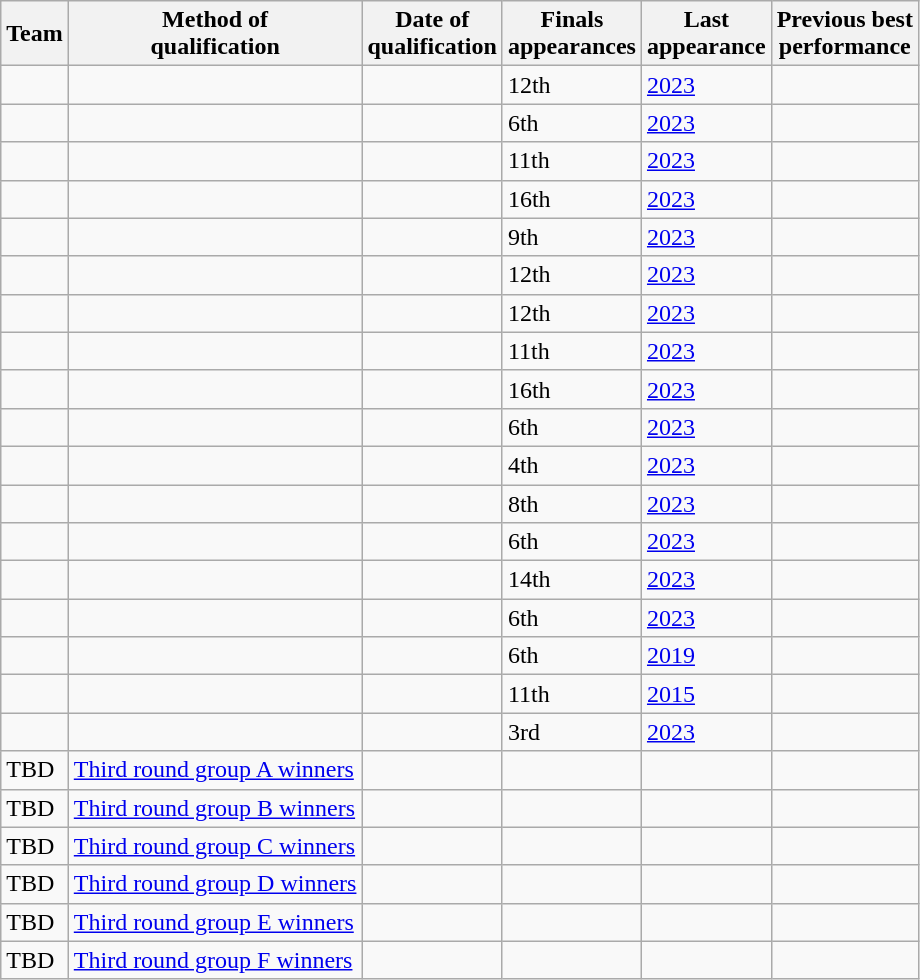<table class="wikitable sortable" style="text-align: left;">
<tr>
<th>Team</th>
<th>Method of<br>qualification</th>
<th>Date of<br>qualification</th>
<th data-sort-type="number">Finals<br>appearances</th>
<th>Last<br>appearance</th>
<th>Previous best<br>performance</th>
</tr>
<tr>
<td></td>
<td></td>
<td></td>
<td>12th</td>
<td><a href='#'>2023</a></td>
<td></td>
</tr>
<tr>
<td></td>
<td></td>
<td></td>
<td>6th</td>
<td><a href='#'>2023</a></td>
<td></td>
</tr>
<tr>
<td></td>
<td></td>
<td></td>
<td>11th</td>
<td><a href='#'>2023</a></td>
<td></td>
</tr>
<tr>
<td></td>
<td></td>
<td></td>
<td>16th</td>
<td><a href='#'>2023</a></td>
<td></td>
</tr>
<tr>
<td></td>
<td></td>
<td></td>
<td>9th</td>
<td><a href='#'>2023</a></td>
<td></td>
</tr>
<tr>
<td></td>
<td></td>
<td></td>
<td>12th</td>
<td><a href='#'>2023</a></td>
<td></td>
</tr>
<tr>
<td></td>
<td></td>
<td></td>
<td>12th</td>
<td><a href='#'>2023</a></td>
<td></td>
</tr>
<tr>
<td></td>
<td></td>
<td></td>
<td>11th</td>
<td><a href='#'>2023</a></td>
<td></td>
</tr>
<tr>
<td></td>
<td></td>
<td></td>
<td>16th</td>
<td><a href='#'>2023</a></td>
<td></td>
</tr>
<tr>
<td></td>
<td></td>
<td></td>
<td>6th</td>
<td><a href='#'>2023</a></td>
<td></td>
</tr>
<tr>
<td></td>
<td></td>
<td></td>
<td>4th</td>
<td><a href='#'>2023</a></td>
<td></td>
</tr>
<tr>
<td></td>
<td></td>
<td></td>
<td>8th</td>
<td><a href='#'>2023</a></td>
<td></td>
</tr>
<tr>
<td></td>
<td></td>
<td></td>
<td>6th</td>
<td><a href='#'>2023</a></td>
<td></td>
</tr>
<tr>
<td></td>
<td></td>
<td></td>
<td>14th</td>
<td><a href='#'>2023</a></td>
<td></td>
</tr>
<tr>
<td></td>
<td></td>
<td></td>
<td>6th</td>
<td><a href='#'>2023</a></td>
<td></td>
</tr>
<tr>
<td></td>
<td></td>
<td></td>
<td>6th</td>
<td><a href='#'>2019</a></td>
<td></td>
</tr>
<tr>
<td></td>
<td></td>
<td></td>
<td>11th</td>
<td><a href='#'>2015</a></td>
<td></td>
</tr>
<tr>
<td></td>
<td></td>
<td></td>
<td>3rd</td>
<td><a href='#'>2023</a></td>
<td></td>
</tr>
<tr>
<td> TBD</td>
<td><a href='#'>Third round group A winners</a></td>
<td></td>
<td></td>
<td></td>
<td></td>
</tr>
<tr>
<td> TBD</td>
<td><a href='#'>Third round group B winners</a></td>
<td></td>
<td></td>
<td></td>
<td></td>
</tr>
<tr>
<td> TBD</td>
<td><a href='#'>Third round group C winners</a></td>
<td></td>
<td></td>
<td></td>
<td></td>
</tr>
<tr>
<td> TBD</td>
<td><a href='#'>Third round group D winners</a></td>
<td></td>
<td></td>
<td></td>
<td></td>
</tr>
<tr>
<td> TBD</td>
<td><a href='#'>Third round group E winners</a></td>
<td></td>
<td></td>
<td></td>
<td></td>
</tr>
<tr>
<td> TBD</td>
<td><a href='#'>Third round group F winners</a></td>
<td></td>
<td></td>
<td></td>
<td></td>
</tr>
</table>
